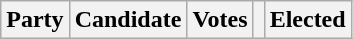<table class="wikitable">
<tr>
<th colspan="2">Party</th>
<th>Candidate</th>
<th>Votes</th>
<th></th>
<th>Elected<br>















</th>
</tr>
</table>
